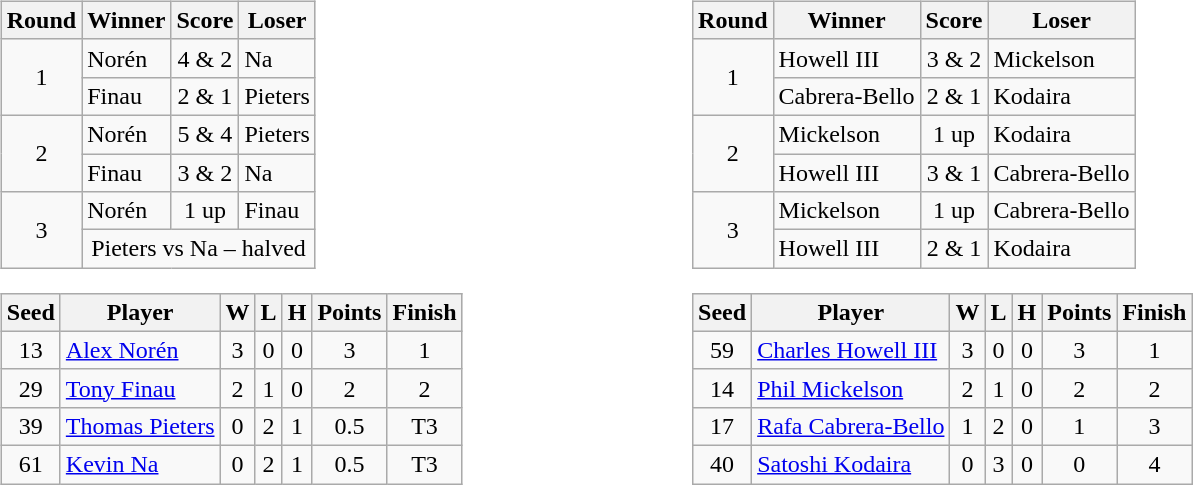<table style="width: 60em">
<tr>
<td><br><table class="wikitable">
<tr>
<th>Round</th>
<th>Winner</th>
<th>Score</th>
<th>Loser</th>
</tr>
<tr>
<td align=center rowspan=2>1</td>
<td>Norén</td>
<td align=center>4 & 2</td>
<td>Na</td>
</tr>
<tr>
<td>Finau</td>
<td align=center>2 & 1</td>
<td>Pieters</td>
</tr>
<tr>
<td align=center rowspan=2>2</td>
<td>Norén</td>
<td align=center>5 & 4</td>
<td>Pieters</td>
</tr>
<tr>
<td>Finau</td>
<td align=center>3 & 2</td>
<td>Na</td>
</tr>
<tr>
<td align=center rowspan=2>3</td>
<td>Norén</td>
<td align=center>1 up</td>
<td>Finau</td>
</tr>
<tr>
<td colspan=3 align=center>Pieters vs Na – halved</td>
</tr>
</table>
<table class="wikitable" style="text-align:center">
<tr>
<th>Seed</th>
<th>Player</th>
<th>W</th>
<th>L</th>
<th>H</th>
<th>Points</th>
<th>Finish</th>
</tr>
<tr>
<td>13</td>
<td align=left> <a href='#'>Alex Norén</a></td>
<td>3</td>
<td>0</td>
<td>0</td>
<td>3</td>
<td>1</td>
</tr>
<tr>
<td>29</td>
<td align=left> <a href='#'>Tony Finau</a></td>
<td>2</td>
<td>1</td>
<td>0</td>
<td>2</td>
<td>2</td>
</tr>
<tr>
<td>39</td>
<td align=left> <a href='#'>Thomas Pieters</a></td>
<td>0</td>
<td>2</td>
<td>1</td>
<td>0.5</td>
<td>T3</td>
</tr>
<tr>
<td>61</td>
<td align=left> <a href='#'>Kevin Na</a></td>
<td>0</td>
<td>2</td>
<td>1</td>
<td>0.5</td>
<td>T3</td>
</tr>
</table>
</td>
<td><br><table class="wikitable">
<tr>
<th>Round</th>
<th>Winner</th>
<th>Score</th>
<th>Loser</th>
</tr>
<tr>
<td align=center rowspan=2>1</td>
<td>Howell III</td>
<td align=center>3 & 2</td>
<td>Mickelson</td>
</tr>
<tr>
<td>Cabrera-Bello</td>
<td align=center>2 & 1</td>
<td>Kodaira</td>
</tr>
<tr>
<td align=center rowspan=2>2</td>
<td>Mickelson</td>
<td align=center>1 up</td>
<td>Kodaira</td>
</tr>
<tr>
<td>Howell III</td>
<td align=center>3 & 1</td>
<td>Cabrera-Bello</td>
</tr>
<tr>
<td align=center rowspan=2>3</td>
<td>Mickelson</td>
<td align=center>1 up</td>
<td>Cabrera-Bello</td>
</tr>
<tr>
<td>Howell III</td>
<td align=center>2 & 1</td>
<td>Kodaira</td>
</tr>
</table>
<table class="wikitable" style="text-align:center">
<tr>
<th>Seed</th>
<th>Player</th>
<th>W</th>
<th>L</th>
<th>H</th>
<th>Points</th>
<th>Finish</th>
</tr>
<tr>
<td>59</td>
<td align=left> <a href='#'>Charles Howell III</a></td>
<td>3</td>
<td>0</td>
<td>0</td>
<td>3</td>
<td>1</td>
</tr>
<tr>
<td>14</td>
<td align=left> <a href='#'>Phil Mickelson</a></td>
<td>2</td>
<td>1</td>
<td>0</td>
<td>2</td>
<td>2</td>
</tr>
<tr>
<td>17</td>
<td align=left> <a href='#'>Rafa Cabrera-Bello</a></td>
<td>1</td>
<td>2</td>
<td>0</td>
<td>1</td>
<td>3</td>
</tr>
<tr>
<td>40</td>
<td align=left> <a href='#'>Satoshi Kodaira</a></td>
<td>0</td>
<td>3</td>
<td>0</td>
<td>0</td>
<td>4</td>
</tr>
</table>
</td>
</tr>
</table>
